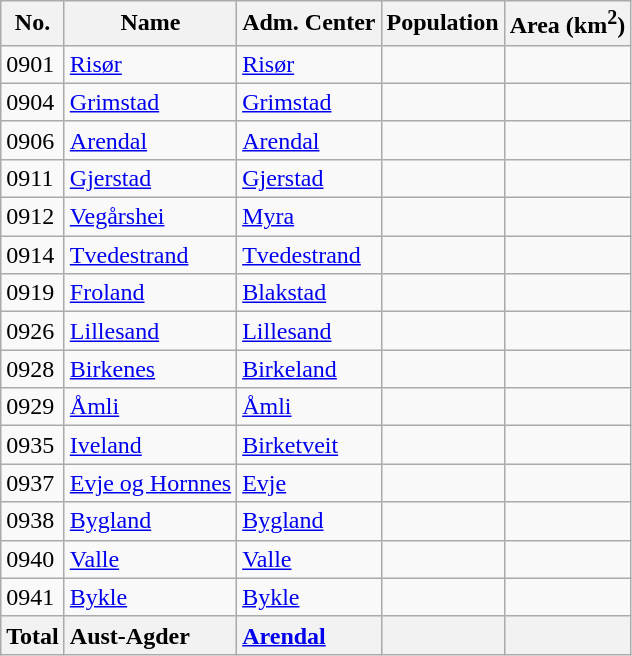<table class="wikitable sortable">
<tr>
<th>No.</th>
<th>Name</th>
<th>Adm. Center</th>
<th>Population</th>
<th>Area (km<sup>2</sup>)</th>
</tr>
<tr>
<td>0901</td>
<td align="left"> <a href='#'>Risør</a></td>
<td align="left"><a href='#'>Risør</a></td>
<td align="right"></td>
<td align="right"></td>
</tr>
<tr>
<td>0904</td>
<td align="left"> <a href='#'>Grimstad</a></td>
<td align="left"><a href='#'>Grimstad</a></td>
<td align="right"></td>
<td align="right"></td>
</tr>
<tr>
<td>0906</td>
<td align="left"> <a href='#'>Arendal</a></td>
<td align="left"><a href='#'>Arendal</a></td>
<td align="right"></td>
<td align="right"></td>
</tr>
<tr>
<td>0911</td>
<td align="left"> <a href='#'>Gjerstad</a></td>
<td align="left"><a href='#'>Gjerstad</a></td>
<td align="right"></td>
<td align="right"></td>
</tr>
<tr>
<td>0912</td>
<td align="left"> <a href='#'>Vegårshei</a></td>
<td align="left"><a href='#'>Myra</a></td>
<td align="right"></td>
<td align="right"></td>
</tr>
<tr>
<td>0914</td>
<td align="left"> <a href='#'>Tvedestrand</a></td>
<td align="left"><a href='#'>Tvedestrand</a></td>
<td align="right"></td>
<td align="right"></td>
</tr>
<tr>
<td>0919</td>
<td align="left"> <a href='#'>Froland</a></td>
<td align="left"><a href='#'>Blakstad</a></td>
<td align="right"></td>
<td align="right"></td>
</tr>
<tr>
<td>0926</td>
<td align="left"> <a href='#'>Lillesand</a></td>
<td align="left"><a href='#'>Lillesand</a></td>
<td align="right"></td>
<td align="right"></td>
</tr>
<tr>
<td>0928</td>
<td align="left"> <a href='#'>Birkenes</a></td>
<td align="left"><a href='#'>Birkeland</a></td>
<td align="right"></td>
<td align="right"></td>
</tr>
<tr>
<td>0929</td>
<td align="left"> <a href='#'>Åmli</a></td>
<td align="left"><a href='#'>Åmli</a></td>
<td align="right"></td>
<td align="right"></td>
</tr>
<tr>
<td>0935</td>
<td align="left"> <a href='#'>Iveland</a></td>
<td align="left"><a href='#'>Birketveit</a></td>
<td align="right"></td>
<td align="right"></td>
</tr>
<tr>
<td>0937</td>
<td align="left"> <a href='#'>Evje og Hornnes</a></td>
<td align="left"><a href='#'>Evje</a></td>
<td align="right"></td>
<td align="right"></td>
</tr>
<tr>
<td>0938</td>
<td align="left"> <a href='#'>Bygland</a></td>
<td align="left"><a href='#'>Bygland</a></td>
<td align="right"></td>
<td align="right"></td>
</tr>
<tr>
<td>0940</td>
<td align="left"> <a href='#'>Valle</a></td>
<td align="left"><a href='#'>Valle</a></td>
<td align="right"></td>
<td align="right"></td>
</tr>
<tr>
<td>0941</td>
<td align="left"> <a href='#'>Bykle</a></td>
<td align="left"><a href='#'>Bykle</a></td>
<td align="right"></td>
<td align="right"></td>
</tr>
<tr>
<th style="text-align: left;"><strong>Total</strong></th>
<th style="text-align: left;"> <strong>Aust-Agder</strong></th>
<th style="text-align: left;"><strong><a href='#'>Arendal</a></strong></th>
<th style="text-align: right;"><strong></strong></th>
<th style="text-align: right;"><strong></strong></th>
</tr>
</table>
